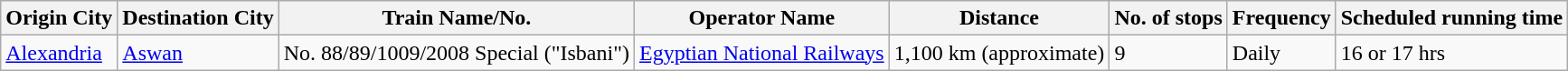<table class="wikitable sortable">
<tr>
<th>Origin City</th>
<th>Destination City</th>
<th>Train Name/No.</th>
<th>Operator Name</th>
<th>Distance</th>
<th>No. of stops</th>
<th>Frequency</th>
<th data-sort-type="number">Scheduled running time</th>
</tr>
<tr>
<td><a href='#'>Alexandria</a></td>
<td><a href='#'>Aswan</a></td>
<td>No. 88/89/1009/2008 Special ("Isbani")</td>
<td><a href='#'>Egyptian National Railways</a></td>
<td>1,100 km (approximate)</td>
<td>9</td>
<td>Daily</td>
<td>16 or 17 hrs</td>
</tr>
</table>
